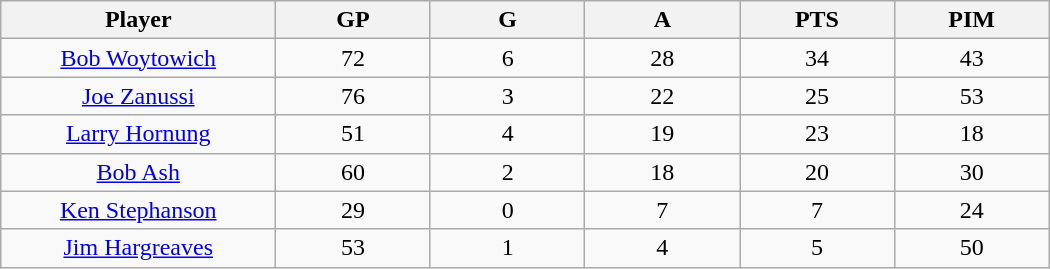<table class="wikitable sortable">
<tr>
<th bgcolor="#DDDDFF" width="16%">Player</th>
<th bgcolor="#DDDDFF" width="9%">GP</th>
<th bgcolor="#DDDDFF" width="9%">G</th>
<th bgcolor="#DDDDFF" width="9%">A</th>
<th bgcolor="#DDDDFF" width="9%">PTS</th>
<th bgcolor="#DDDDFF" width="9%">PIM</th>
</tr>
<tr align="center">
<td><a href='#'>Bob Woytowich</a></td>
<td>72</td>
<td>6</td>
<td>28</td>
<td>34</td>
<td>43</td>
</tr>
<tr align="center">
<td><a href='#'>Joe Zanussi</a></td>
<td>76</td>
<td>3</td>
<td>22</td>
<td>25</td>
<td>53</td>
</tr>
<tr align="center">
<td><a href='#'>Larry Hornung</a></td>
<td>51</td>
<td>4</td>
<td>19</td>
<td>23</td>
<td>18</td>
</tr>
<tr align="center">
<td><a href='#'>Bob Ash</a></td>
<td>60</td>
<td>2</td>
<td>18</td>
<td>20</td>
<td>30</td>
</tr>
<tr align="center">
<td><a href='#'>Ken Stephanson</a></td>
<td>29</td>
<td>0</td>
<td>7</td>
<td>7</td>
<td>24</td>
</tr>
<tr align="center">
<td><a href='#'>Jim Hargreaves</a></td>
<td>53</td>
<td>1</td>
<td>4</td>
<td>5</td>
<td>50</td>
</tr>
</table>
